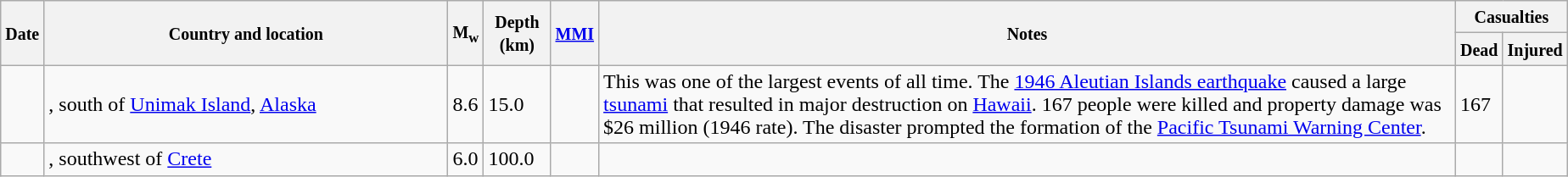<table class="wikitable sortable sort-under" style="border:1px black; margin-left:1em;">
<tr>
<th rowspan="2"><small>Date</small></th>
<th rowspan="2" style="width: 310px"><small>Country and location</small></th>
<th rowspan="2"><small>M<sub>w</sub></small></th>
<th rowspan="2"><small>Depth (km)</small></th>
<th rowspan="2"><small><a href='#'>MMI</a></small></th>
<th rowspan="2" class="unsortable"><small>Notes</small></th>
<th colspan="2"><small>Casualties</small></th>
</tr>
<tr>
<th><small>Dead</small></th>
<th><small>Injured</small></th>
</tr>
<tr>
<td></td>
<td>, south of <a href='#'>Unimak Island</a>, <a href='#'>Alaska</a></td>
<td>8.6</td>
<td>15.0</td>
<td></td>
<td>This was one of the largest events of all time. The <a href='#'>1946 Aleutian Islands earthquake</a> caused a large <a href='#'>tsunami</a> that resulted in major destruction on <a href='#'>Hawaii</a>. 167 people were killed and property damage was $26 million (1946 rate). The disaster prompted the formation of the <a href='#'>Pacific Tsunami Warning Center</a>.</td>
<td>167</td>
<td></td>
</tr>
<tr>
<td></td>
<td>, southwest of <a href='#'>Crete</a></td>
<td>6.0</td>
<td>100.0</td>
<td></td>
<td></td>
<td></td>
<td></td>
</tr>
</table>
